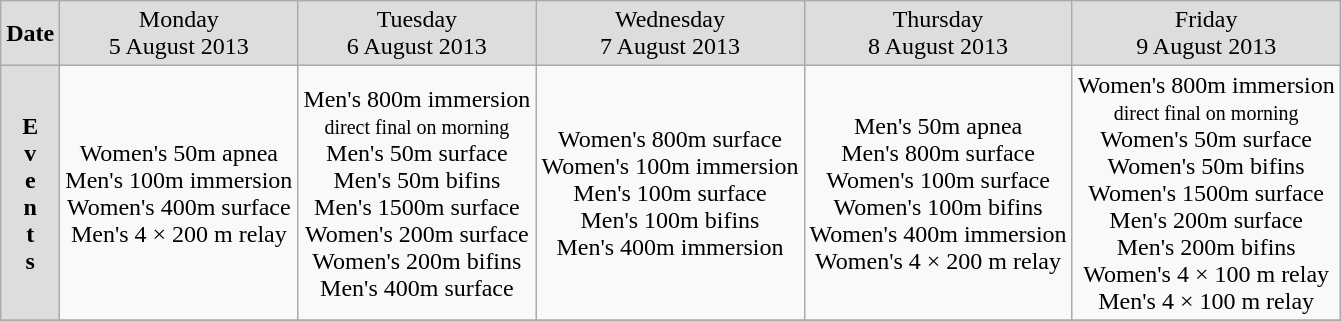<table class=wikitable style="text-align:center">
<tr bgcolor=#DDDDDD>
<td><strong>Date</strong></td>
<td>Monday <br> 5 August 2013</td>
<td>Tuesday <br> 6 August 2013</td>
<td>Wednesday <br> 7 August 2013</td>
<td>Thursday <br> 8 August 2013</td>
<td>Friday <br> 9 August 2013</td>
</tr>
<tr>
<td bgcolor=#DDDDDD><strong>E<br> v<br> e<br> n<br> t<br> s</strong></td>
<td>Women's 50m apnea <br> Men's 100m immersion <br> Women's 400m surface <br> Men's 4 × 200 m relay</td>
<td>Men's 800m immersion<br> <small>direct final on morning<br></small> Men's 50m surface <br> Men's 50m bifins <br> Men's 1500m surface <br> Women's 200m surface <br> Women's 200m bifins <br> Men's 400m surface</td>
<td>Women's 800m surface <br> Women's 100m immersion <br> Men's 100m surface <br> Men's 100m bifins <br> Men's 400m immersion</td>
<td>Men's 50m apnea <br> Men's 800m surface <br> Women's 100m surface <br> Women's 100m bifins <br> Women's 400m immersion <br> Women's 4 × 200 m relay</td>
<td>Women's 800m immersion<br> <small>direct final on morning<br></small> Women's 50m surface <br> Women's 50m bifins <br> Women's 1500m surface <br> Men's 200m surface <br> Men's 200m bifins <br> Women's 4 × 100 m relay <br> Men's 4 × 100 m relay</td>
</tr>
<tr>
</tr>
</table>
